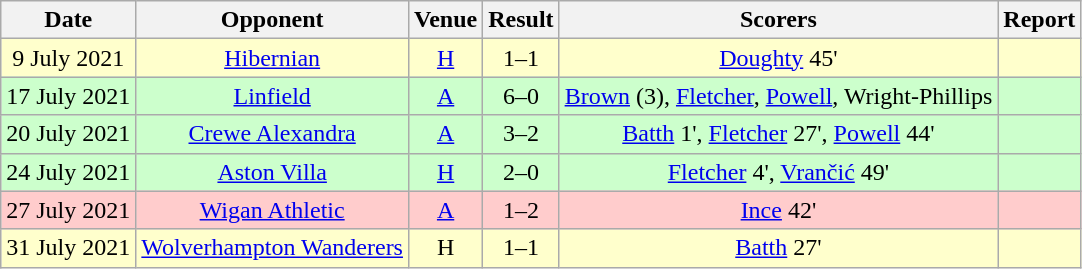<table class="wikitable" style="font-size:100%; text-align:center">
<tr>
<th>Date</th>
<th>Opponent</th>
<th>Venue</th>
<th>Result</th>
<th>Scorers</th>
<th>Report</th>
</tr>
<tr bgcolor=FFFFCC>
<td>9 July 2021</td>
<td><a href='#'>Hibernian</a></td>
<td><a href='#'>H</a></td>
<td>1–1</td>
<td><a href='#'>Doughty</a> 45'</td>
<td></td>
</tr>
<tr bgcolor=CCFFCC>
<td>17 July 2021</td>
<td><a href='#'>Linfield</a></td>
<td><a href='#'>A</a></td>
<td>6–0</td>
<td><a href='#'>Brown</a> (3), <a href='#'>Fletcher</a>, <a href='#'>Powell</a>, Wright-Phillips</td>
<td></td>
</tr>
<tr bgcolor=CCFFCC>
<td>20 July 2021</td>
<td><a href='#'>Crewe Alexandra</a></td>
<td><a href='#'>A</a></td>
<td>3–2</td>
<td><a href='#'>Batth</a> 1', <a href='#'>Fletcher</a> 27', <a href='#'>Powell</a> 44'</td>
<td></td>
</tr>
<tr bgcolor=CCFFCC>
<td>24 July 2021</td>
<td><a href='#'>Aston Villa</a></td>
<td><a href='#'>H</a></td>
<td>2–0</td>
<td><a href='#'>Fletcher</a> 4', <a href='#'>Vrančić</a> 49'</td>
<td></td>
</tr>
<tr bgcolor=FFCCCC>
<td>27 July 2021</td>
<td><a href='#'>Wigan Athletic</a></td>
<td><a href='#'>A</a></td>
<td>1–2</td>
<td><a href='#'>Ince</a> 42'</td>
<td></td>
</tr>
<tr bgcolor=FFFFCC>
<td>31 July 2021</td>
<td><a href='#'>Wolverhampton Wanderers</a></td>
<td>H</td>
<td>1–1</td>
<td><a href='#'>Batth</a> 27'</td>
<td></td>
</tr>
</table>
